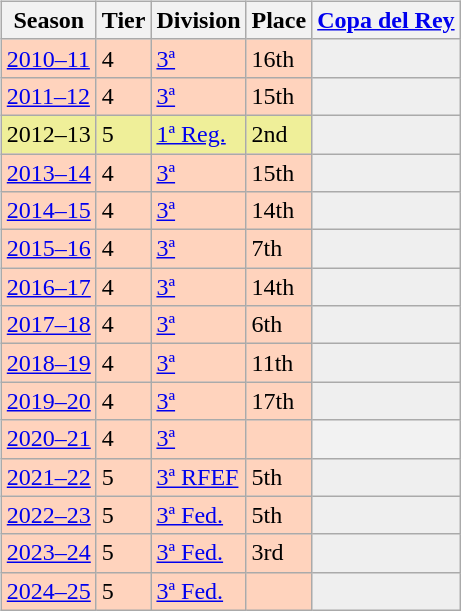<table>
<tr>
<td valign="top" width=0%><br><table class="wikitable">
<tr style="background:#f0f6fa;">
<th>Season</th>
<th>Tier</th>
<th>Division</th>
<th>Place</th>
<th><a href='#'>Copa del Rey</a></th>
</tr>
<tr>
<td style="background:#FFD3BD;"><a href='#'>2010–11</a></td>
<td style="background:#FFD3BD;">4</td>
<td style="background:#FFD3BD;"><a href='#'>3ª</a></td>
<td style="background:#FFD3BD;">16th</td>
<td style="background:#efefef;"></td>
</tr>
<tr>
<td style="background:#FFD3BD;"><a href='#'>2011–12</a></td>
<td style="background:#FFD3BD;">4</td>
<td style="background:#FFD3BD;"><a href='#'>3ª</a></td>
<td style="background:#FFD3BD;">15th</td>
<td style="background:#efefef;"></td>
</tr>
<tr>
<td style="background:#EFEF99;">2012–13</td>
<td style="background:#EFEF99;">5</td>
<td style="background:#EFEF99;"><a href='#'>1ª Reg.</a></td>
<td style="background:#EFEF99;">2nd</td>
<th style="background:#efefef;"></th>
</tr>
<tr>
<td style="background:#FFD3BD;"><a href='#'>2013–14</a></td>
<td style="background:#FFD3BD;">4</td>
<td style="background:#FFD3BD;"><a href='#'>3ª</a></td>
<td style="background:#FFD3BD;">15th</td>
<th style="background:#efefef;"></th>
</tr>
<tr>
<td style="background:#FFD3BD;"><a href='#'>2014–15</a></td>
<td style="background:#FFD3BD;">4</td>
<td style="background:#FFD3BD;"><a href='#'>3ª</a></td>
<td style="background:#FFD3BD;">14th</td>
<th style="background:#efefef;"></th>
</tr>
<tr>
<td style="background:#FFD3BD;"><a href='#'>2015–16</a></td>
<td style="background:#FFD3BD;">4</td>
<td style="background:#FFD3BD;"><a href='#'>3ª</a></td>
<td style="background:#FFD3BD;">7th</td>
<th style="background:#efefef;"></th>
</tr>
<tr>
<td style="background:#FFD3BD;"><a href='#'>2016–17</a></td>
<td style="background:#FFD3BD;">4</td>
<td style="background:#FFD3BD;"><a href='#'>3ª</a></td>
<td style="background:#FFD3BD;">14th</td>
<th style="background:#efefef;"></th>
</tr>
<tr>
<td style="background:#FFD3BD;"><a href='#'>2017–18</a></td>
<td style="background:#FFD3BD;">4</td>
<td style="background:#FFD3BD;"><a href='#'>3ª</a></td>
<td style="background:#FFD3BD;">6th</td>
<th style="background:#efefef;"></th>
</tr>
<tr>
<td style="background:#FFD3BD;"><a href='#'>2018–19</a></td>
<td style="background:#FFD3BD;">4</td>
<td style="background:#FFD3BD;"><a href='#'>3ª</a></td>
<td style="background:#FFD3BD;">11th</td>
<th style="background:#efefef;"></th>
</tr>
<tr>
<td style="background:#FFD3BD;"><a href='#'>2019–20</a></td>
<td style="background:#FFD3BD;">4</td>
<td style="background:#FFD3BD;"><a href='#'>3ª</a></td>
<td style="background:#FFD3BD;">17th</td>
<th style="background:#efefef;"></th>
</tr>
<tr>
<td style="background:#FFD3BD;"><a href='#'>2020–21</a></td>
<td style="background:#FFD3BD;">4</td>
<td style="background:#FFD3BD;"><a href='#'>3ª</a></td>
<td style="background:#FFD3BD;"></td>
<th></th>
</tr>
<tr>
<td style="background:#FFD3BD;"><a href='#'>2021–22</a></td>
<td style="background:#FFD3BD;">5</td>
<td style="background:#FFD3BD;"><a href='#'>3ª RFEF</a></td>
<td style="background:#FFD3BD;">5th</td>
<th style="background:#efefef;"></th>
</tr>
<tr>
<td style="background:#FFD3BD;"><a href='#'>2022–23</a></td>
<td style="background:#FFD3BD;">5</td>
<td style="background:#FFD3BD;"><a href='#'>3ª Fed.</a></td>
<td style="background:#FFD3BD;">5th</td>
<th style="background:#efefef;"></th>
</tr>
<tr>
<td style="background:#FFD3BD;"><a href='#'>2023–24</a></td>
<td style="background:#FFD3BD;">5</td>
<td style="background:#FFD3BD;"><a href='#'>3ª Fed.</a></td>
<td style="background:#FFD3BD;">3rd</td>
<th style="background:#efefef;"></th>
</tr>
<tr>
<td style="background:#FFD3BD;"><a href='#'>2024–25</a></td>
<td style="background:#FFD3BD;">5</td>
<td style="background:#FFD3BD;"><a href='#'>3ª Fed.</a></td>
<td style="background:#FFD3BD;"></td>
<th style="background:#efefef;"></th>
</tr>
</table>
</td>
</tr>
</table>
